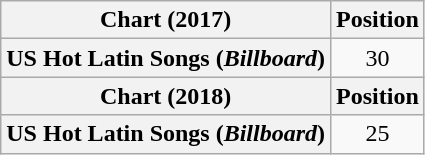<table class="wikitable plainrowheaders" style="text-align:center">
<tr>
<th scope="col">Chart (2017)</th>
<th scope="col">Position</th>
</tr>
<tr>
<th scope="row">US Hot Latin Songs (<em>Billboard</em>)</th>
<td>30</td>
</tr>
<tr>
<th scope="col">Chart (2018)</th>
<th scope="col">Position</th>
</tr>
<tr>
<th scope="row">US Hot Latin Songs (<em>Billboard</em>)</th>
<td>25</td>
</tr>
</table>
